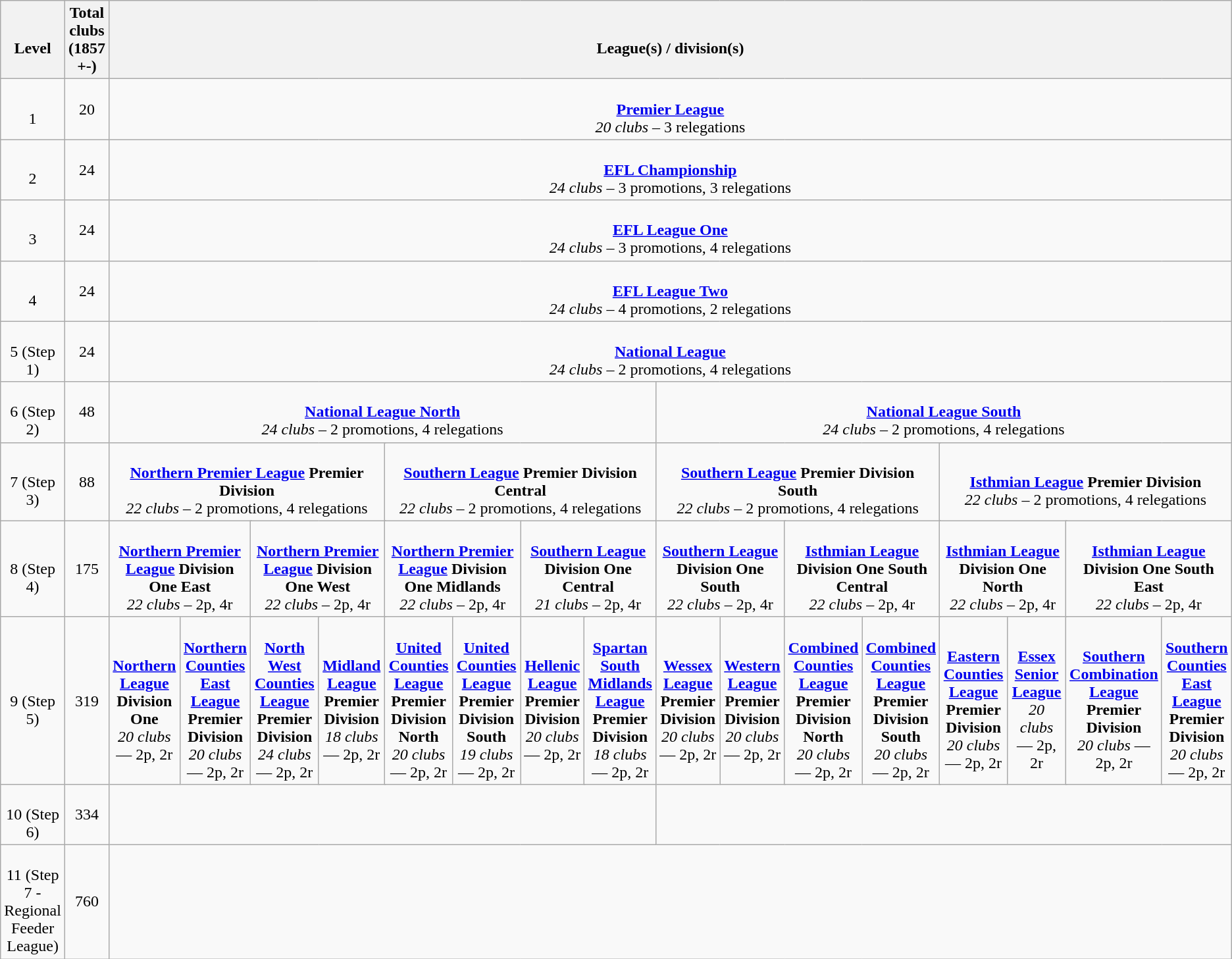<table class="wikitable" style="text-align: center;">
<tr>
<th width=5%><br>Level</th>
<th>Total clubs (1857 +-)</th>
<th colspan="32" width=95%><br>League(s) / division(s)</th>
</tr>
<tr>
<td><br>1</td>
<td>20</td>
<td colspan="32"><br><strong><a href='#'>Premier League</a></strong><br>
<em>20 clubs</em> – 3 relegations</td>
</tr>
<tr>
<td><br>2</td>
<td>24</td>
<td colspan="32"><br><strong><a href='#'>EFL Championship</a></strong><br>
<em>24 clubs</em> – 3 promotions, 3 relegations</td>
</tr>
<tr>
<td><br>3</td>
<td>24</td>
<td colspan="32"><br><strong><a href='#'>EFL League One</a></strong><br>
<em>24 clubs</em> – 3 promotions, 4 relegations</td>
</tr>
<tr>
<td><br>4</td>
<td>24</td>
<td colspan="32"><br><strong><a href='#'>EFL League Two</a></strong><br>
<em>24 clubs</em> – 4 promotions, 2 relegations</td>
</tr>
<tr>
<td><br>5 (Step 1)</td>
<td>24</td>
<td colspan="32"><br><strong><a href='#'>National League</a></strong><br>
<em>24 clubs</em> – 2 promotions, 4 relegations</td>
</tr>
<tr>
<td><br>6 (Step 2)</td>
<td>48</td>
<td colspan="16"><br><strong><a href='#'>National League North</a></strong><br>
<em>24 clubs</em> – 2 promotions, 4 relegations</td>
<td colspan="16"><br><strong><a href='#'>National League South</a></strong><br>
<em>24 clubs</em> – 2 promotions, 4 relegations</td>
</tr>
<tr>
<td><br>7 (Step 3)</td>
<td>88</td>
<td colspan="8" width=24%><br><strong><a href='#'>Northern Premier League</a> Premier Division</strong><br>
<em>22 clubs</em> – 2 promotions, 4 relegations</td>
<td colspan="8" width=24%><br><strong><a href='#'>Southern League</a> Premier Division Central</strong><br>
<em>22 clubs</em> – 2 promotions, 4 relegations</td>
<td colspan="8" width=24%><br><strong><a href='#'>Southern League</a> Premier Division South</strong><br>
<em>22 clubs</em> – 2 promotions, 4 relegations</td>
<td colspan="8" width=24%><br><strong><a href='#'>Isthmian League</a> Premier Division</strong><br>
<em>22 clubs</em> – 2 promotions, 4 relegations</td>
</tr>
<tr>
<td><br>8 (Step 4)</td>
<td>175</td>
<td colspan="4" width=12%><br><strong><a href='#'>Northern Premier League</a> Division One East</strong><br>
<em>22 clubs</em> – 2p, 4r</td>
<td colspan="4" width=12%><br><strong><a href='#'>Northern Premier League</a> Division One West</strong><br>
<em>22 clubs</em> – 2p, 4r</td>
<td colspan="4" width=12%><br><strong><a href='#'>Northern Premier League</a> Division One Midlands</strong><br>
<em>22 clubs</em> – 2p, 4r</td>
<td colspan="4" width=12%><br><strong><a href='#'>Southern League</a> Division One Central</strong><br>
<em>21 clubs</em> – 2p, 4r</td>
<td colspan="4" width=12%><br><strong><a href='#'>Southern League</a> Division One South</strong><br>
<em>22 clubs</em> – 2p, 4r</td>
<td colspan="4" width=12%><br><strong><a href='#'>Isthmian League</a> Division One South Central</strong><br>
<em>22 clubs</em> – 2p, 4r</td>
<td colspan="4" width=12%><br><strong><a href='#'>Isthmian League</a> Division One North</strong><br>
<em>22 clubs</em> – 2p, 4r</td>
<td colspan="4" width=12%><br><strong><a href='#'>Isthmian League</a> Division One South East</strong><br>
<em>22 clubs</em> – 2p, 4r</td>
</tr>
<tr>
<td><br>9 (Step 5)</td>
<td>319</td>
<td colspan="2" width=6%><br><strong><a href='#'>Northern League</a> Division One</strong><br><em>20 clubs</em> — 2p, 2r</td>
<td colspan="2" width=6%><br><strong><a href='#'>Northern Counties East League</a> Premier Division</strong><br><em>20 clubs</em> — 2p, 2r</td>
<td colspan="2" width=6%><br><strong><a href='#'>North West Counties League</a> Premier Division</strong><br><em>24 clubs</em> — 2p, 2r</td>
<td colspan="2" width=6%><br><strong><a href='#'>Midland League</a> Premier Division</strong><br><em>18 clubs</em> — 2p, 2r</td>
<td colspan="2" width=6%><br><strong><a href='#'>United Counties League</a> Premier Division North</strong><br><em>20 clubs</em> — 2p, 2r</td>
<td colspan="2" width=6%><br><strong><a href='#'>United Counties League</a> Premier Division South</strong><br><em>19 clubs</em> — 2p, 2r</td>
<td colspan="2" width=6%><br><strong><a href='#'>Hellenic League</a> Premier Division</strong><br><em>20 clubs</em> — 2p, 2r</td>
<td colspan="2" width=6%><br><strong><a href='#'>Spartan South Midlands League</a> Premier Division</strong><br><em>18 clubs</em> — 2p, 2r</td>
<td colspan="2" width=6%><br><strong><a href='#'>Wessex League</a> Premier Division</strong><br><em>20 clubs</em> — 2p, 2r</td>
<td colspan="2" width=6%><br><strong><a href='#'>Western League</a> Premier Division</strong><br><em>20 clubs</em> — 2p, 2r</td>
<td colspan="2" width=6%><br><strong><a href='#'>Combined Counties League</a> Premier Division North</strong><br><em>20 clubs</em> — 2p, 2r</td>
<td colspan="2" width=6%><br><strong><a href='#'>Combined Counties League</a> Premier Division South</strong><br><em>20 clubs</em> — 2p, 2r</td>
<td colspan="2" width=6%><br><strong><a href='#'>Eastern Counties League</a> Premier Division</strong><br><em>20 clubs</em> — 2p, 2r</td>
<td colspan="2" width=6%><br><strong><a href='#'>Essex Senior League</a></strong><br><em>20 clubs</em> — 2p, 2r</td>
<td colspan="2" width=6%><br><strong><a href='#'>Southern Combination League</a> Premier Division</strong><br><em>20 clubs</em> — 2p, 2r</td>
<td colspan="2" width=6%><br><strong><a href='#'>Southern Counties East League</a> Premier Division</strong><br><em>20 clubs</em> — 2p, 2r</td>
</tr>
<tr>
<td><br>10 (Step 6)</td>
<td>334</td>
<td colspan="16"></td>
<td colspan="16"></td>
</tr>
<tr>
<td><br>11 (Step 7 - Regional Feeder League)</td>
<td>760</td>
<td colspan="32"></td>
</tr>
</table>
